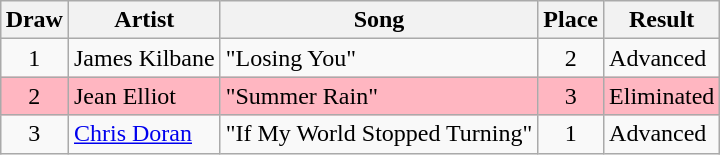<table class="sortable wikitable" style="margin: 1em auto 1em auto; text-align:center;">
<tr>
<th>Draw</th>
<th>Artist</th>
<th>Song</th>
<th>Place</th>
<th>Result</th>
</tr>
<tr>
<td>1</td>
<td style="text-align:left;">James Kilbane</td>
<td style="text-align:left;">"Losing You"</td>
<td>2</td>
<td style="text-align:left;">Advanced</td>
</tr>
<tr style="background:lightpink;">
<td>2</td>
<td style="text-align:left;">Jean Elliot</td>
<td style="text-align:left;">"Summer Rain"</td>
<td>3</td>
<td style="text-align:left;">Eliminated</td>
</tr>
<tr>
<td>3</td>
<td style="text-align:left;"><a href='#'>Chris Doran</a></td>
<td style="text-align:left;">"If My World Stopped Turning"</td>
<td>1</td>
<td style="text-align:left;">Advanced</td>
</tr>
</table>
